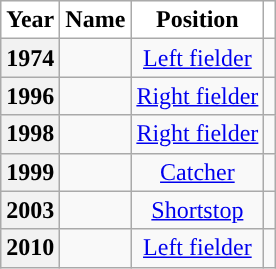<table class="wikitable sortable plainrowheaders" style="text-align:center">
<tr>
<th scope="col" style="background-color:#ffffff; border-top:#">Year</th>
<th scope="col" style="background-color:#ffffff; border-top:#">Name</th>
<th scope="col" style="background-color:#ffffff; border-top:#">Position</th>
<th scope="col" class="unsortable" style="background-color:#ffffff; border-top:#"></th>
</tr>
<tr>
<th scope="row" style="text-align:center">1974</th>
<td></td>
<td><a href='#'>Left fielder</a></td>
<td></td>
</tr>
<tr>
<th scope="row" style="text-align:center">1996</th>
<td> </td>
<td><a href='#'>Right fielder</a></td>
<td></td>
</tr>
<tr>
<th scope="row" style="text-align:center">1998</th>
<td> </td>
<td><a href='#'>Right fielder</a></td>
<td></td>
</tr>
<tr>
<th scope="row" style="text-align:center">1999</th>
<td></td>
<td><a href='#'>Catcher</a></td>
<td></td>
</tr>
<tr>
<th scope="row" style="text-align:center">2003</th>
<td></td>
<td><a href='#'>Shortstop</a></td>
<td></td>
</tr>
<tr>
<th scope="row" style="text-align:center">2010</th>
<td></td>
<td><a href='#'>Left fielder</a></td>
<td></td>
</tr>
</table>
